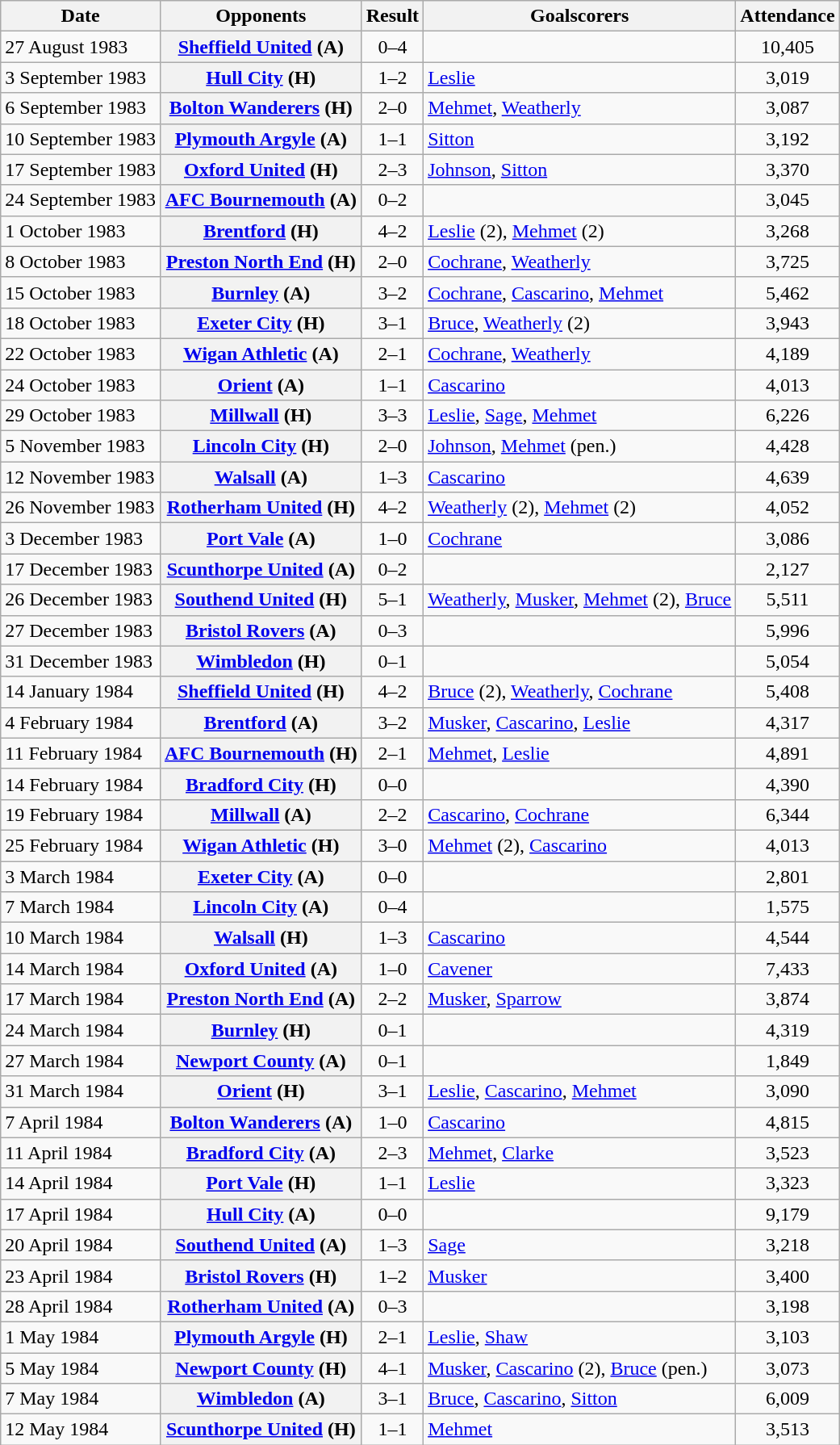<table class="wikitable plainrowheaders sortable">
<tr>
<th scope=col>Date</th>
<th scope=col>Opponents</th>
<th scope=col>Result</th>
<th scope=col class=unsortable>Goalscorers</th>
<th scope=col>Attendance</th>
</tr>
<tr>
<td>27 August 1983</td>
<th scope=row><a href='#'>Sheffield United</a> (A)</th>
<td align=center>0–4</td>
<td></td>
<td align=center>10,405</td>
</tr>
<tr>
<td>3 September 1983</td>
<th scope=row><a href='#'>Hull City</a> (H)</th>
<td align=center>1–2</td>
<td><a href='#'>Leslie</a></td>
<td align=center>3,019</td>
</tr>
<tr>
<td>6 September 1983</td>
<th scope=row><a href='#'>Bolton Wanderers</a> (H)</th>
<td align=center>2–0</td>
<td><a href='#'>Mehmet</a>, <a href='#'>Weatherly</a></td>
<td align=center>3,087</td>
</tr>
<tr>
<td>10 September 1983</td>
<th scope=row><a href='#'>Plymouth Argyle</a> (A)</th>
<td align=center>1–1</td>
<td><a href='#'>Sitton</a></td>
<td align=center>3,192</td>
</tr>
<tr>
<td>17 September 1983</td>
<th scope=row><a href='#'>Oxford United</a> (H)</th>
<td align=center>2–3</td>
<td><a href='#'>Johnson</a>, <a href='#'>Sitton</a></td>
<td align=center>3,370</td>
</tr>
<tr>
<td>24 September 1983</td>
<th scope=row><a href='#'>AFC Bournemouth</a> (A)</th>
<td align=center>0–2</td>
<td></td>
<td align=center>3,045</td>
</tr>
<tr>
<td>1 October 1983</td>
<th scope=row><a href='#'>Brentford</a> (H)</th>
<td align=center>4–2</td>
<td><a href='#'>Leslie</a> (2), <a href='#'>Mehmet</a> (2)</td>
<td align=center>3,268</td>
</tr>
<tr>
<td>8 October 1983</td>
<th scope=row><a href='#'>Preston North End</a> (H)</th>
<td align=center>2–0</td>
<td><a href='#'>Cochrane</a>, <a href='#'>Weatherly</a></td>
<td align=center>3,725</td>
</tr>
<tr>
<td>15 October 1983</td>
<th scope=row><a href='#'>Burnley</a> (A)</th>
<td align=center>3–2</td>
<td><a href='#'>Cochrane</a>, <a href='#'>Cascarino</a>, <a href='#'>Mehmet</a></td>
<td align=center>5,462</td>
</tr>
<tr>
<td>18 October 1983</td>
<th scope=row><a href='#'>Exeter City</a> (H)</th>
<td align=center>3–1</td>
<td><a href='#'>Bruce</a>, <a href='#'>Weatherly</a> (2)</td>
<td align=center>3,943</td>
</tr>
<tr>
<td>22 October 1983</td>
<th scope=row><a href='#'>Wigan Athletic</a> (A)</th>
<td align=center>2–1</td>
<td><a href='#'>Cochrane</a>, <a href='#'>Weatherly</a></td>
<td align=center>4,189</td>
</tr>
<tr>
<td>24 October 1983</td>
<th scope=row><a href='#'>Orient</a> (A)</th>
<td align=center>1–1</td>
<td><a href='#'>Cascarino</a></td>
<td align=center>4,013</td>
</tr>
<tr>
<td>29 October 1983</td>
<th scope=row><a href='#'>Millwall</a> (H)</th>
<td align=center>3–3</td>
<td><a href='#'>Leslie</a>, <a href='#'>Sage</a>, <a href='#'>Mehmet</a></td>
<td align=center>6,226</td>
</tr>
<tr>
<td>5 November 1983</td>
<th scope=row><a href='#'>Lincoln City</a> (H)</th>
<td align=center>2–0</td>
<td><a href='#'>Johnson</a>, <a href='#'>Mehmet</a> (pen.)</td>
<td align=center>4,428</td>
</tr>
<tr>
<td>12 November 1983</td>
<th scope=row><a href='#'>Walsall</a> (A)</th>
<td align=center>1–3</td>
<td><a href='#'>Cascarino</a></td>
<td align=center>4,639</td>
</tr>
<tr>
<td>26 November 1983</td>
<th scope=row><a href='#'>Rotherham United</a> (H)</th>
<td align=center>4–2</td>
<td><a href='#'>Weatherly</a> (2), <a href='#'>Mehmet</a> (2)</td>
<td align=center>4,052</td>
</tr>
<tr>
<td>3 December 1983</td>
<th scope=row><a href='#'>Port Vale</a> (A)</th>
<td align=center>1–0</td>
<td><a href='#'>Cochrane</a></td>
<td align=center>3,086</td>
</tr>
<tr>
<td>17 December 1983</td>
<th scope=row><a href='#'>Scunthorpe United</a> (A)</th>
<td align=center>0–2</td>
<td></td>
<td align=center>2,127</td>
</tr>
<tr>
<td>26 December 1983</td>
<th scope=row><a href='#'>Southend United</a> (H)</th>
<td align=center>5–1</td>
<td><a href='#'>Weatherly</a>, <a href='#'>Musker</a>, <a href='#'>Mehmet</a> (2), <a href='#'>Bruce</a></td>
<td align=center>5,511</td>
</tr>
<tr>
<td>27 December 1983</td>
<th scope=row><a href='#'>Bristol Rovers</a> (A)</th>
<td align=center>0–3</td>
<td></td>
<td align=center>5,996</td>
</tr>
<tr>
<td>31 December 1983</td>
<th scope=row><a href='#'>Wimbledon</a> (H)</th>
<td align=center>0–1</td>
<td></td>
<td align=center>5,054</td>
</tr>
<tr>
<td>14 January 1984</td>
<th scope=row><a href='#'>Sheffield United</a> (H)</th>
<td align=center>4–2</td>
<td><a href='#'>Bruce</a> (2), <a href='#'>Weatherly</a>, <a href='#'>Cochrane</a></td>
<td align=center>5,408</td>
</tr>
<tr>
<td>4 February 1984</td>
<th scope=row><a href='#'>Brentford</a> (A)</th>
<td align=center>3–2</td>
<td><a href='#'>Musker</a>, <a href='#'>Cascarino</a>, <a href='#'>Leslie</a></td>
<td align=center>4,317</td>
</tr>
<tr>
<td>11 February 1984</td>
<th scope=row><a href='#'>AFC Bournemouth</a> (H)</th>
<td align=center>2–1</td>
<td><a href='#'>Mehmet</a>, <a href='#'>Leslie</a></td>
<td align=center>4,891</td>
</tr>
<tr>
<td>14 February 1984</td>
<th scope=row><a href='#'>Bradford City</a> (H)</th>
<td align=center>0–0</td>
<td></td>
<td align=center>4,390</td>
</tr>
<tr>
<td>19 February 1984</td>
<th scope=row><a href='#'>Millwall</a> (A)</th>
<td align=center>2–2</td>
<td><a href='#'>Cascarino</a>, <a href='#'>Cochrane</a></td>
<td align=center>6,344</td>
</tr>
<tr>
<td>25 February 1984</td>
<th scope=row><a href='#'>Wigan Athletic</a> (H)</th>
<td align=center>3–0</td>
<td><a href='#'>Mehmet</a> (2), <a href='#'>Cascarino</a></td>
<td align=center>4,013</td>
</tr>
<tr>
<td>3 March 1984</td>
<th scope=row><a href='#'>Exeter City</a> (A)</th>
<td align=center>0–0</td>
<td></td>
<td align=center>2,801</td>
</tr>
<tr>
<td>7 March 1984</td>
<th scope=row><a href='#'>Lincoln City</a> (A)</th>
<td align=center>0–4</td>
<td></td>
<td align=center>1,575</td>
</tr>
<tr>
<td>10 March 1984</td>
<th scope=row><a href='#'>Walsall</a> (H)</th>
<td align=center>1–3</td>
<td><a href='#'>Cascarino</a></td>
<td align=center>4,544</td>
</tr>
<tr>
<td>14 March 1984</td>
<th scope=row><a href='#'>Oxford United</a> (A)</th>
<td align=center>1–0</td>
<td><a href='#'>Cavener</a></td>
<td align=center>7,433</td>
</tr>
<tr>
<td>17 March 1984</td>
<th scope=row><a href='#'>Preston North End</a> (A)</th>
<td align=center>2–2</td>
<td><a href='#'>Musker</a>, <a href='#'>Sparrow</a></td>
<td align=center>3,874</td>
</tr>
<tr>
<td>24 March 1984</td>
<th scope=row><a href='#'>Burnley</a> (H)</th>
<td align=center>0–1</td>
<td></td>
<td align=center>4,319</td>
</tr>
<tr>
<td>27 March 1984</td>
<th scope=row><a href='#'>Newport County</a> (A)</th>
<td align=center>0–1</td>
<td></td>
<td align=center>1,849</td>
</tr>
<tr>
<td>31 March 1984</td>
<th scope=row><a href='#'>Orient</a> (H)</th>
<td align=center>3–1</td>
<td><a href='#'>Leslie</a>, <a href='#'>Cascarino</a>, <a href='#'>Mehmet</a></td>
<td align=center>3,090</td>
</tr>
<tr>
<td>7 April 1984</td>
<th scope=row><a href='#'>Bolton Wanderers</a> (A)</th>
<td align=center>1–0</td>
<td><a href='#'>Cascarino</a></td>
<td align=center>4,815</td>
</tr>
<tr>
<td>11 April 1984</td>
<th scope=row><a href='#'>Bradford City</a> (A)</th>
<td align=center>2–3</td>
<td><a href='#'>Mehmet</a>, <a href='#'>Clarke</a></td>
<td align=center>3,523</td>
</tr>
<tr>
<td>14 April 1984</td>
<th scope=row><a href='#'>Port Vale</a> (H)</th>
<td align=center>1–1</td>
<td><a href='#'>Leslie</a></td>
<td align=center>3,323</td>
</tr>
<tr>
<td>17 April 1984</td>
<th scope=row><a href='#'>Hull City</a> (A)</th>
<td align=center>0–0</td>
<td></td>
<td align=center>9,179</td>
</tr>
<tr>
<td>20 April 1984</td>
<th scope=row><a href='#'>Southend United</a> (A)</th>
<td align=center>1–3</td>
<td><a href='#'>Sage</a></td>
<td align=center>3,218</td>
</tr>
<tr>
<td>23 April 1984</td>
<th scope=row><a href='#'>Bristol Rovers</a> (H)</th>
<td align=center>1–2</td>
<td><a href='#'>Musker</a></td>
<td align=center>3,400</td>
</tr>
<tr>
<td>28 April 1984</td>
<th scope=row><a href='#'>Rotherham United</a> (A)</th>
<td align=center>0–3</td>
<td></td>
<td align=center>3,198</td>
</tr>
<tr>
<td>1 May 1984</td>
<th scope=row><a href='#'>Plymouth Argyle</a> (H)</th>
<td align=center>2–1</td>
<td><a href='#'>Leslie</a>, <a href='#'>Shaw</a></td>
<td align=center>3,103</td>
</tr>
<tr>
<td>5 May 1984</td>
<th scope=row><a href='#'>Newport County</a> (H)</th>
<td align=center>4–1</td>
<td><a href='#'>Musker</a>, <a href='#'>Cascarino</a> (2), <a href='#'>Bruce</a> (pen.)</td>
<td align=center>3,073</td>
</tr>
<tr>
<td>7 May 1984</td>
<th scope=row><a href='#'>Wimbledon</a> (A)</th>
<td align=center>3–1</td>
<td><a href='#'>Bruce</a>, <a href='#'>Cascarino</a>, <a href='#'>Sitton</a></td>
<td align=center>6,009</td>
</tr>
<tr>
<td>12 May 1984</td>
<th scope=row><a href='#'>Scunthorpe United</a> (H)</th>
<td align=center>1–1</td>
<td><a href='#'>Mehmet</a></td>
<td align=center>3,513</td>
</tr>
</table>
